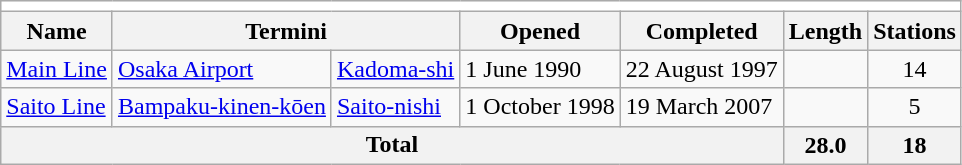<table class="wikitable">
<tr>
<td colspan="7" bgcolor="#fff"></td>
</tr>
<tr>
<th>Name</th>
<th class="unsortable" colspan="2"; line-height:1.05;">Termini</th>
<th>Opened</th>
<th>Completed</th>
<th>Length</th>
<th>Stations</th>
</tr>
<tr>
<td><a href='#'>Main Line</a></td>
<td><a href='#'>Osaka Airport</a></td>
<td><a href='#'>Kadoma-shi</a></td>
<td>1 June 1990</td>
<td>22 August 1997</td>
<td></td>
<td style="text-align:center;">14</td>
</tr>
<tr>
<td><a href='#'>Saito Line</a></td>
<td><a href='#'>Bampaku-kinen-kōen</a></td>
<td><a href='#'>Saito-nishi</a></td>
<td>1 October 1998</td>
<td>19 March 2007</td>
<td></td>
<td style="text-align:center;">5</td>
</tr>
<tr>
<th colspan="5" style="text-align:center; line-height:1.05;">Total</th>
<th>28.0</th>
<th>18</th>
</tr>
</table>
